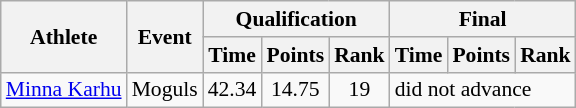<table class="wikitable" style="font-size:90%">
<tr>
<th rowspan="2">Athlete</th>
<th rowspan="2">Event</th>
<th colspan="3">Qualification</th>
<th colspan="3">Final</th>
</tr>
<tr>
<th>Time</th>
<th>Points</th>
<th>Rank</th>
<th>Time</th>
<th>Points</th>
<th>Rank</th>
</tr>
<tr>
<td><a href='#'>Minna Karhu</a></td>
<td>Moguls</td>
<td align="center">42.34</td>
<td align="center">14.75</td>
<td align="center">19</td>
<td colspan="3">did not advance</td>
</tr>
</table>
